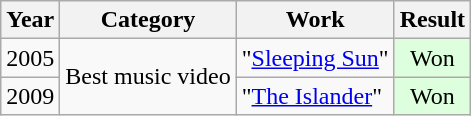<table class="wikitable">
<tr>
<th>Year</th>
<th>Category</th>
<th>Work</th>
<th>Result</th>
</tr>
<tr>
<td>2005</td>
<td rowspan="2">Best music video</td>
<td>"<a href='#'>Sleeping Sun</a>"</td>
<td style="background: #ddffdd" align="center" class="table-yes2">Won</td>
</tr>
<tr>
<td>2009</td>
<td>"<a href='#'>The Islander</a>"</td>
<td style="background: #ddffdd" align="center" class="table-yes2">Won</td>
</tr>
</table>
